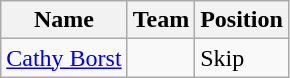<table class="wikitable">
<tr>
<th><strong>Name</strong></th>
<th><strong>Team</strong></th>
<th><strong>Position</strong></th>
</tr>
<tr>
<td><a href='#'>Cathy Borst</a></td>
<td></td>
<td>Skip</td>
</tr>
</table>
